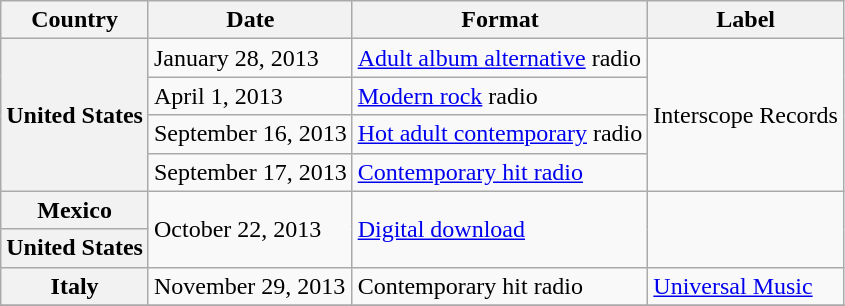<table class="wikitable plainrowheaders">
<tr>
<th scope="col">Country</th>
<th scope="col">Date</th>
<th scope="col">Format</th>
<th scope="col">Label</th>
</tr>
<tr>
<th scope="row" rowspan="4">United States</th>
<td>January 28, 2013</td>
<td><a href='#'>Adult album alternative</a> radio</td>
<td rowspan="4">Interscope Records</td>
</tr>
<tr>
<td>April 1, 2013</td>
<td><a href='#'>Modern rock</a> radio</td>
</tr>
<tr>
<td>September 16, 2013</td>
<td><a href='#'>Hot adult contemporary</a> radio</td>
</tr>
<tr>
<td>September 17, 2013</td>
<td><a href='#'>Contemporary hit radio</a></td>
</tr>
<tr>
<th scope="row">Mexico</th>
<td rowspan="2">October 22, 2013</td>
<td rowspan="2"><a href='#'>Digital download</a> </td>
<td rowspan="2"></td>
</tr>
<tr>
<th scope="row">United States</th>
</tr>
<tr>
<th scope="row">Italy</th>
<td>November 29, 2013</td>
<td>Contemporary hit radio</td>
<td><a href='#'>Universal Music</a></td>
</tr>
<tr>
</tr>
</table>
